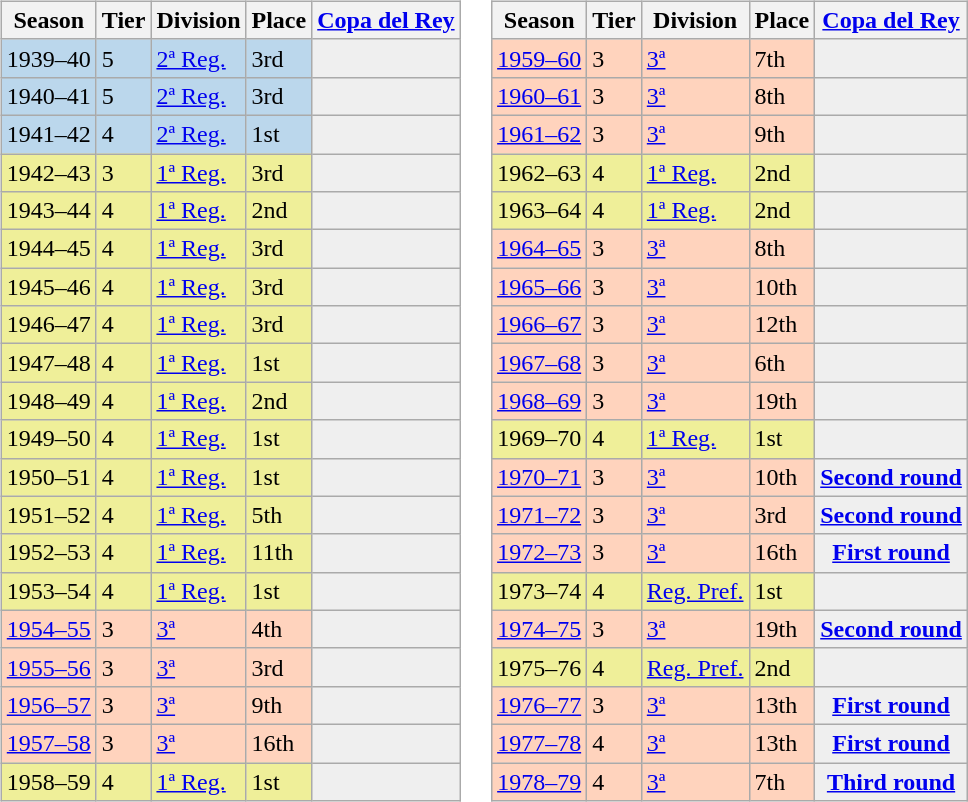<table>
<tr>
<td valign="top" width=><br><table class="wikitable">
<tr style="background:#f0f6fa;">
<th>Season</th>
<th>Tier</th>
<th>Division</th>
<th>Place</th>
<th><a href='#'>Copa del Rey</a></th>
</tr>
<tr>
<td style="background:#BBD7EC;">1939–40</td>
<td style="background:#BBD7EC;">5</td>
<td style="background:#BBD7EC;"><a href='#'>2ª Reg.</a></td>
<td style="background:#BBD7EC;">3rd</td>
<th style="background:#efefef;"></th>
</tr>
<tr>
<td style="background:#BBD7EC;">1940–41</td>
<td style="background:#BBD7EC;">5</td>
<td style="background:#BBD7EC;"><a href='#'>2ª Reg.</a></td>
<td style="background:#BBD7EC;">3rd</td>
<th style="background:#efefef;"></th>
</tr>
<tr>
<td style="background:#BBD7EC;">1941–42</td>
<td style="background:#BBD7EC;">4</td>
<td style="background:#BBD7EC;"><a href='#'>2ª Reg.</a></td>
<td style="background:#BBD7EC;">1st</td>
<th style="background:#efefef;"></th>
</tr>
<tr>
<td style="background:#EFEF99;">1942–43</td>
<td style="background:#EFEF99;">3</td>
<td style="background:#EFEF99;"><a href='#'>1ª Reg.</a></td>
<td style="background:#EFEF99;">3rd</td>
<th style="background:#efefef;"></th>
</tr>
<tr>
<td style="background:#EFEF99;">1943–44</td>
<td style="background:#EFEF99;">4</td>
<td style="background:#EFEF99;"><a href='#'>1ª Reg.</a></td>
<td style="background:#EFEF99;">2nd</td>
<th style="background:#efefef;"></th>
</tr>
<tr>
<td style="background:#EFEF99;">1944–45</td>
<td style="background:#EFEF99;">4</td>
<td style="background:#EFEF99;"><a href='#'>1ª Reg.</a></td>
<td style="background:#EFEF99;">3rd</td>
<th style="background:#efefef;"></th>
</tr>
<tr>
<td style="background:#EFEF99;">1945–46</td>
<td style="background:#EFEF99;">4</td>
<td style="background:#EFEF99;"><a href='#'>1ª Reg.</a></td>
<td style="background:#EFEF99;">3rd</td>
<th style="background:#efefef;"></th>
</tr>
<tr>
<td style="background:#EFEF99;">1946–47</td>
<td style="background:#EFEF99;">4</td>
<td style="background:#EFEF99;"><a href='#'>1ª Reg.</a></td>
<td style="background:#EFEF99;">3rd</td>
<th style="background:#efefef;"></th>
</tr>
<tr>
<td style="background:#EFEF99;">1947–48</td>
<td style="background:#EFEF99;">4</td>
<td style="background:#EFEF99;"><a href='#'>1ª Reg.</a></td>
<td style="background:#EFEF99;">1st</td>
<th style="background:#efefef;"></th>
</tr>
<tr>
<td style="background:#EFEF99;">1948–49</td>
<td style="background:#EFEF99;">4</td>
<td style="background:#EFEF99;"><a href='#'>1ª Reg.</a></td>
<td style="background:#EFEF99;">2nd</td>
<th style="background:#efefef;"></th>
</tr>
<tr>
<td style="background:#EFEF99;">1949–50</td>
<td style="background:#EFEF99;">4</td>
<td style="background:#EFEF99;"><a href='#'>1ª Reg.</a></td>
<td style="background:#EFEF99;">1st</td>
<th style="background:#efefef;"></th>
</tr>
<tr>
<td style="background:#EFEF99;">1950–51</td>
<td style="background:#EFEF99;">4</td>
<td style="background:#EFEF99;"><a href='#'>1ª Reg.</a></td>
<td style="background:#EFEF99;">1st</td>
<th style="background:#efefef;"></th>
</tr>
<tr>
<td style="background:#EFEF99;">1951–52</td>
<td style="background:#EFEF99;">4</td>
<td style="background:#EFEF99;"><a href='#'>1ª Reg.</a></td>
<td style="background:#EFEF99;">5th</td>
<th style="background:#efefef;"></th>
</tr>
<tr>
<td style="background:#EFEF99;">1952–53</td>
<td style="background:#EFEF99;">4</td>
<td style="background:#EFEF99;"><a href='#'>1ª Reg.</a></td>
<td style="background:#EFEF99;">11th</td>
<th style="background:#efefef;"></th>
</tr>
<tr>
<td style="background:#EFEF99;">1953–54</td>
<td style="background:#EFEF99;">4</td>
<td style="background:#EFEF99;"><a href='#'>1ª Reg.</a></td>
<td style="background:#EFEF99;">1st</td>
<th style="background:#efefef;"></th>
</tr>
<tr>
<td style="background:#FFD3BD;"><a href='#'>1954–55</a></td>
<td style="background:#FFD3BD;">3</td>
<td style="background:#FFD3BD;"><a href='#'>3ª</a></td>
<td style="background:#FFD3BD;">4th</td>
<th style="background:#efefef;"></th>
</tr>
<tr>
<td style="background:#FFD3BD;"><a href='#'>1955–56</a></td>
<td style="background:#FFD3BD;">3</td>
<td style="background:#FFD3BD;"><a href='#'>3ª</a></td>
<td style="background:#FFD3BD;">3rd</td>
<th style="background:#efefef;"></th>
</tr>
<tr>
<td style="background:#FFD3BD;"><a href='#'>1956–57</a></td>
<td style="background:#FFD3BD;">3</td>
<td style="background:#FFD3BD;"><a href='#'>3ª</a></td>
<td style="background:#FFD3BD;">9th</td>
<th style="background:#efefef;"></th>
</tr>
<tr>
<td style="background:#FFD3BD;"><a href='#'>1957–58</a></td>
<td style="background:#FFD3BD;">3</td>
<td style="background:#FFD3BD;"><a href='#'>3ª</a></td>
<td style="background:#FFD3BD;">16th</td>
<th style="background:#efefef;"></th>
</tr>
<tr>
<td style="background:#EFEF99;">1958–59</td>
<td style="background:#EFEF99;">4</td>
<td style="background:#EFEF99;"><a href='#'>1ª Reg.</a></td>
<td style="background:#EFEF99;">1st</td>
<th style="background:#efefef;"></th>
</tr>
</table>
</td>
<td valign="top" width=><br><table class="wikitable">
<tr style="background:#f0f6fa;">
<th>Season</th>
<th>Tier</th>
<th>Division</th>
<th>Place</th>
<th><a href='#'>Copa del Rey</a></th>
</tr>
<tr>
<td style="background:#FFD3BD;"><a href='#'>1959–60</a></td>
<td style="background:#FFD3BD;">3</td>
<td style="background:#FFD3BD;"><a href='#'>3ª</a></td>
<td style="background:#FFD3BD;">7th</td>
<th style="background:#efefef;"></th>
</tr>
<tr>
<td style="background:#FFD3BD;"><a href='#'>1960–61</a></td>
<td style="background:#FFD3BD;">3</td>
<td style="background:#FFD3BD;"><a href='#'>3ª</a></td>
<td style="background:#FFD3BD;">8th</td>
<th style="background:#efefef;"></th>
</tr>
<tr>
<td style="background:#FFD3BD;"><a href='#'>1961–62</a></td>
<td style="background:#FFD3BD;">3</td>
<td style="background:#FFD3BD;"><a href='#'>3ª</a></td>
<td style="background:#FFD3BD;">9th</td>
<th style="background:#efefef;"></th>
</tr>
<tr>
<td style="background:#EFEF99;">1962–63</td>
<td style="background:#EFEF99;">4</td>
<td style="background:#EFEF99;"><a href='#'>1ª Reg.</a></td>
<td style="background:#EFEF99;">2nd</td>
<th style="background:#efefef;"></th>
</tr>
<tr>
<td style="background:#EFEF99;">1963–64</td>
<td style="background:#EFEF99;">4</td>
<td style="background:#EFEF99;"><a href='#'>1ª Reg.</a></td>
<td style="background:#EFEF99;">2nd</td>
<th style="background:#efefef;"></th>
</tr>
<tr>
<td style="background:#FFD3BD;"><a href='#'>1964–65</a></td>
<td style="background:#FFD3BD;">3</td>
<td style="background:#FFD3BD;"><a href='#'>3ª</a></td>
<td style="background:#FFD3BD;">8th</td>
<th style="background:#efefef;"></th>
</tr>
<tr>
<td style="background:#FFD3BD;"><a href='#'>1965–66</a></td>
<td style="background:#FFD3BD;">3</td>
<td style="background:#FFD3BD;"><a href='#'>3ª</a></td>
<td style="background:#FFD3BD;">10th</td>
<th style="background:#efefef;"></th>
</tr>
<tr>
<td style="background:#FFD3BD;"><a href='#'>1966–67</a></td>
<td style="background:#FFD3BD;">3</td>
<td style="background:#FFD3BD;"><a href='#'>3ª</a></td>
<td style="background:#FFD3BD;">12th</td>
<th style="background:#efefef;"></th>
</tr>
<tr>
<td style="background:#FFD3BD;"><a href='#'>1967–68</a></td>
<td style="background:#FFD3BD;">3</td>
<td style="background:#FFD3BD;"><a href='#'>3ª</a></td>
<td style="background:#FFD3BD;">6th</td>
<th style="background:#efefef;"></th>
</tr>
<tr>
<td style="background:#FFD3BD;"><a href='#'>1968–69</a></td>
<td style="background:#FFD3BD;">3</td>
<td style="background:#FFD3BD;"><a href='#'>3ª</a></td>
<td style="background:#FFD3BD;">19th</td>
<th style="background:#efefef;"></th>
</tr>
<tr>
<td style="background:#EFEF99;">1969–70</td>
<td style="background:#EFEF99;">4</td>
<td style="background:#EFEF99;"><a href='#'>1ª Reg.</a></td>
<td style="background:#EFEF99;">1st</td>
<th style="background:#efefef;"></th>
</tr>
<tr>
<td style="background:#FFD3BD;"><a href='#'>1970–71</a></td>
<td style="background:#FFD3BD;">3</td>
<td style="background:#FFD3BD;"><a href='#'>3ª</a></td>
<td style="background:#FFD3BD;">10th</td>
<th style="background:#efefef;"><a href='#'>Second round</a></th>
</tr>
<tr>
<td style="background:#FFD3BD;"><a href='#'>1971–72</a></td>
<td style="background:#FFD3BD;">3</td>
<td style="background:#FFD3BD;"><a href='#'>3ª</a></td>
<td style="background:#FFD3BD;">3rd</td>
<th style="background:#efefef;"><a href='#'>Second round</a></th>
</tr>
<tr>
<td style="background:#FFD3BD;"><a href='#'>1972–73</a></td>
<td style="background:#FFD3BD;">3</td>
<td style="background:#FFD3BD;"><a href='#'>3ª</a></td>
<td style="background:#FFD3BD;">16th</td>
<th style="background:#efefef;"><a href='#'>First round</a></th>
</tr>
<tr>
<td style="background:#EFEF99;">1973–74</td>
<td style="background:#EFEF99;">4</td>
<td style="background:#EFEF99;"><a href='#'>Reg. Pref.</a></td>
<td style="background:#EFEF99;">1st</td>
<th style="background:#efefef;"></th>
</tr>
<tr>
<td style="background:#FFD3BD;"><a href='#'>1974–75</a></td>
<td style="background:#FFD3BD;">3</td>
<td style="background:#FFD3BD;"><a href='#'>3ª</a></td>
<td style="background:#FFD3BD;">19th</td>
<th style="background:#efefef;"><a href='#'>Second round</a></th>
</tr>
<tr>
<td style="background:#EFEF99;">1975–76</td>
<td style="background:#EFEF99;">4</td>
<td style="background:#EFEF99;"><a href='#'>Reg. Pref.</a></td>
<td style="background:#EFEF99;">2nd</td>
<th style="background:#efefef;"></th>
</tr>
<tr>
<td style="background:#FFD3BD;"><a href='#'>1976–77</a></td>
<td style="background:#FFD3BD;">3</td>
<td style="background:#FFD3BD;"><a href='#'>3ª</a></td>
<td style="background:#FFD3BD;">13th</td>
<th style="background:#efefef;"><a href='#'>First round</a></th>
</tr>
<tr>
<td style="background:#FFD3BD;"><a href='#'>1977–78</a></td>
<td style="background:#FFD3BD;">4</td>
<td style="background:#FFD3BD;"><a href='#'>3ª</a></td>
<td style="background:#FFD3BD;">13th</td>
<th style="background:#efefef;"><a href='#'>First round</a></th>
</tr>
<tr>
<td style="background:#FFD3BD;"><a href='#'>1978–79</a></td>
<td style="background:#FFD3BD;">4</td>
<td style="background:#FFD3BD;"><a href='#'>3ª</a></td>
<td style="background:#FFD3BD;">7th</td>
<th style="background:#efefef;"><a href='#'>Third round</a></th>
</tr>
</table>
</td>
</tr>
</table>
